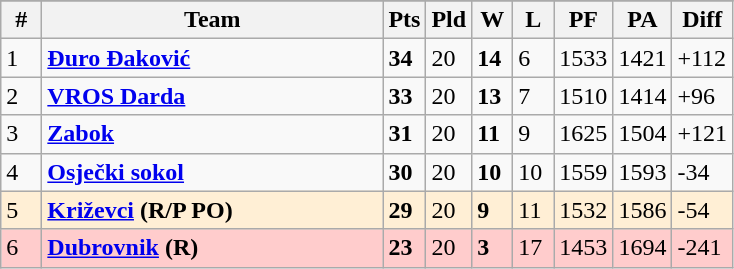<table class=wikitable>
<tr align=center>
</tr>
<tr>
<th width=20>#</th>
<th width=220>Team</th>
<th width=20>Pts</th>
<th width=20>Pld</th>
<th width=20>W</th>
<th width=20>L</th>
<th width=20>PF</th>
<th width=20>PA</th>
<th width=20>Diff</th>
</tr>
<tr>
<td>1</td>
<td align="left"><strong><a href='#'>Đuro Đaković</a></strong></td>
<td><strong>34</strong></td>
<td>20</td>
<td><strong>14</strong></td>
<td>6</td>
<td>1533</td>
<td>1421</td>
<td>+112</td>
</tr>
<tr>
<td>2</td>
<td align="left"><strong><a href='#'>VROS Darda</a></strong></td>
<td><strong>33</strong></td>
<td>20</td>
<td><strong>13</strong></td>
<td>7</td>
<td>1510</td>
<td>1414</td>
<td>+96</td>
</tr>
<tr>
<td>3</td>
<td align="left"><strong><a href='#'>Zabok</a></strong></td>
<td><strong>31</strong></td>
<td>20</td>
<td><strong>11</strong></td>
<td>9</td>
<td>1625</td>
<td>1504</td>
<td>+121</td>
</tr>
<tr>
<td>4</td>
<td align="left"><strong><a href='#'>Osječki sokol</a></strong></td>
<td><strong>30</strong></td>
<td>20</td>
<td><strong>10</strong></td>
<td>10</td>
<td>1559</td>
<td>1593</td>
<td>-34</td>
</tr>
<tr bgcolor=FFEFD5>
<td>5</td>
<td align="left"><strong><a href='#'>Križevci</a> (R/P PO)</strong></td>
<td><strong>29</strong></td>
<td>20</td>
<td><strong>9</strong></td>
<td>11</td>
<td>1532</td>
<td>1586</td>
<td>-54</td>
</tr>
<tr bgcolor=FFCCCC>
<td>6</td>
<td align="left"><strong><a href='#'>Dubrovnik</a> (R)</strong></td>
<td><strong>23</strong></td>
<td>20</td>
<td><strong>3</strong></td>
<td>17</td>
<td>1453</td>
<td>1694</td>
<td>-241</td>
</tr>
</table>
